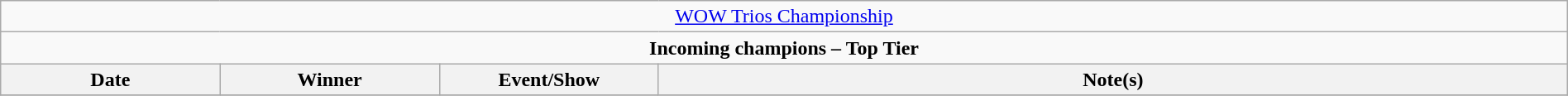<table class="wikitable" style="text-align:center; width:100%;">
<tr>
<td colspan="4" style="text-align: center;"><a href='#'>WOW Trios Championship</a></td>
</tr>
<tr>
<td colspan="4" style="text-align: center;"><strong>Incoming champions – Top Tier </strong></td>
</tr>
<tr>
<th width="14%">Date</th>
<th width="14%">Winner</th>
<th width="14%">Event/Show</th>
<th width="58%">Note(s)</th>
</tr>
<tr>
</tr>
</table>
